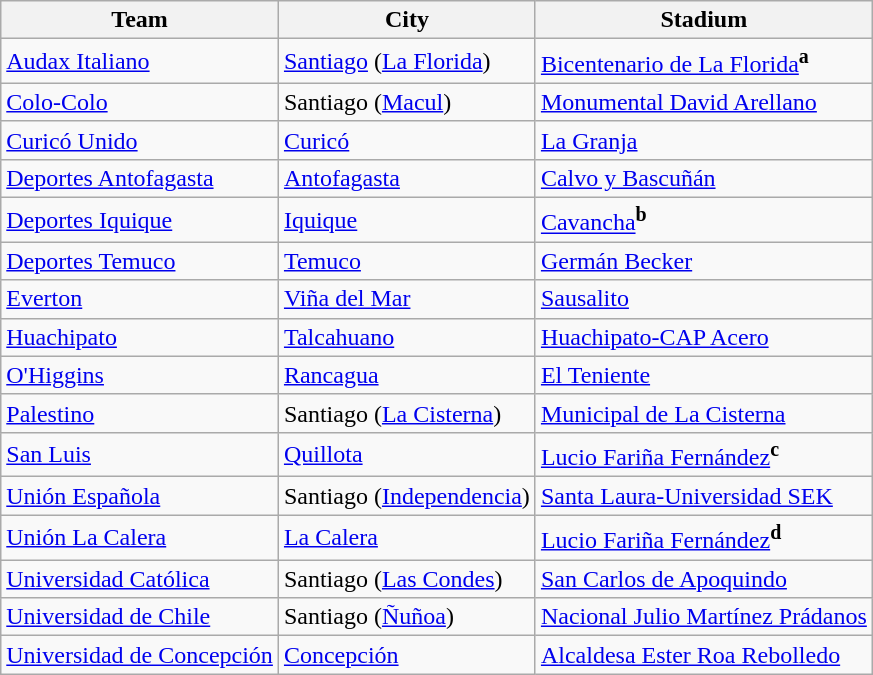<table class="wikitable sortable">
<tr>
<th>Team</th>
<th>City</th>
<th>Stadium</th>
</tr>
<tr>
<td><a href='#'>Audax Italiano</a></td>
<td><a href='#'>Santiago</a> (<a href='#'>La Florida</a>)</td>
<td><a href='#'>Bicentenario de La Florida</a><sup><strong>a</strong></sup></td>
</tr>
<tr>
<td><a href='#'>Colo-Colo</a></td>
<td>Santiago (<a href='#'>Macul</a>)</td>
<td><a href='#'>Monumental David Arellano</a></td>
</tr>
<tr>
<td><a href='#'>Curicó Unido</a></td>
<td><a href='#'>Curicó</a></td>
<td><a href='#'>La Granja</a></td>
</tr>
<tr>
<td><a href='#'>Deportes Antofagasta</a></td>
<td><a href='#'>Antofagasta</a></td>
<td><a href='#'>Calvo y Bascuñán</a></td>
</tr>
<tr>
<td><a href='#'>Deportes Iquique</a></td>
<td><a href='#'>Iquique</a></td>
<td><a href='#'>Cavancha</a><sup><strong>b</strong></sup></td>
</tr>
<tr>
<td><a href='#'>Deportes Temuco</a></td>
<td><a href='#'>Temuco</a></td>
<td><a href='#'>Germán Becker</a></td>
</tr>
<tr>
<td><a href='#'>Everton</a></td>
<td><a href='#'>Viña del Mar</a></td>
<td><a href='#'>Sausalito</a></td>
</tr>
<tr>
<td><a href='#'>Huachipato</a></td>
<td><a href='#'>Talcahuano</a></td>
<td><a href='#'>Huachipato-CAP Acero</a></td>
</tr>
<tr>
<td><a href='#'>O'Higgins</a></td>
<td><a href='#'>Rancagua</a></td>
<td><a href='#'>El Teniente</a></td>
</tr>
<tr>
<td><a href='#'>Palestino</a></td>
<td>Santiago (<a href='#'>La Cisterna</a>)</td>
<td><a href='#'>Municipal de La Cisterna</a></td>
</tr>
<tr>
<td><a href='#'>San Luis</a></td>
<td><a href='#'>Quillota</a></td>
<td><a href='#'>Lucio Fariña Fernández</a><sup><strong>c</strong></sup></td>
</tr>
<tr>
<td><a href='#'>Unión Española</a></td>
<td>Santiago  (<a href='#'>Independencia</a>)</td>
<td><a href='#'>Santa Laura-Universidad SEK</a></td>
</tr>
<tr>
<td><a href='#'>Unión La Calera</a></td>
<td><a href='#'>La Calera</a></td>
<td><a href='#'>Lucio Fariña Fernández</a><sup><strong>d</strong></sup></td>
</tr>
<tr>
<td><a href='#'>Universidad Católica</a></td>
<td>Santiago  (<a href='#'>Las Condes</a>)</td>
<td><a href='#'>San Carlos de Apoquindo</a></td>
</tr>
<tr>
<td><a href='#'>Universidad de Chile</a></td>
<td>Santiago  (<a href='#'>Ñuñoa</a>)</td>
<td><a href='#'>Nacional Julio Martínez Prádanos</a></td>
</tr>
<tr>
<td><a href='#'>Universidad de Concepción</a></td>
<td><a href='#'>Concepción</a></td>
<td><a href='#'>Alcaldesa Ester Roa Rebolledo</a></td>
</tr>
</table>
